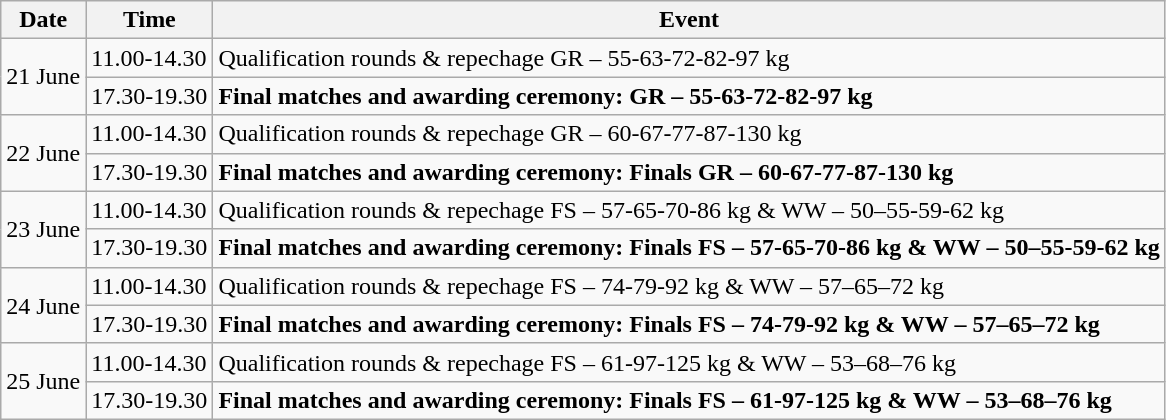<table class=wikitable>
<tr>
<th>Date</th>
<th>Time</th>
<th>Event</th>
</tr>
<tr>
<td rowspan="2">21 June</td>
<td>11.00-14.30</td>
<td>Qualification rounds & repechage GR – 55-63-72-82-97 kg</td>
</tr>
<tr>
<td>17.30-19.30</td>
<td><strong>Final matches and awarding ceremony: GR – 55-63-72-82-97 kg</strong></td>
</tr>
<tr>
<td rowspan="2">22 June</td>
<td>11.00-14.30</td>
<td>Qualification rounds & repechage GR – 60-67-77-87-130 kg</td>
</tr>
<tr>
<td>17.30-19.30</td>
<td><strong>Final matches and awarding ceremony: Finals GR – 60-67-77-87-130 kg</strong></td>
</tr>
<tr>
<td rowspan="2">23 June</td>
<td>11.00-14.30</td>
<td>Qualification rounds & repechage FS – 57-65-70-86 kg & WW – 50–55-59-62 kg</td>
</tr>
<tr>
<td>17.30-19.30</td>
<td><strong>Final matches and awarding ceremony: Finals FS – 57-65-70-86 kg & WW – 50–55-59-62 kg</strong></td>
</tr>
<tr>
<td rowspan="2">24 June</td>
<td>11.00-14.30</td>
<td>Qualification rounds & repechage FS – 74-79-92 kg & WW – 57–65–72 kg</td>
</tr>
<tr>
<td>17.30-19.30</td>
<td><strong>Final matches and awarding ceremony: Finals FS – 74-79-92 kg & WW – 57–65–72 kg</strong></td>
</tr>
<tr>
<td rowspan="2">25 June</td>
<td>11.00-14.30</td>
<td>Qualification rounds & repechage FS – 61-97-125 kg & WW – 53–68–76 kg</td>
</tr>
<tr>
<td>17.30-19.30</td>
<td><strong>Final matches and awarding ceremony: Finals FS – 61-97-125 kg & WW – 53–68–76 kg</strong></td>
</tr>
</table>
